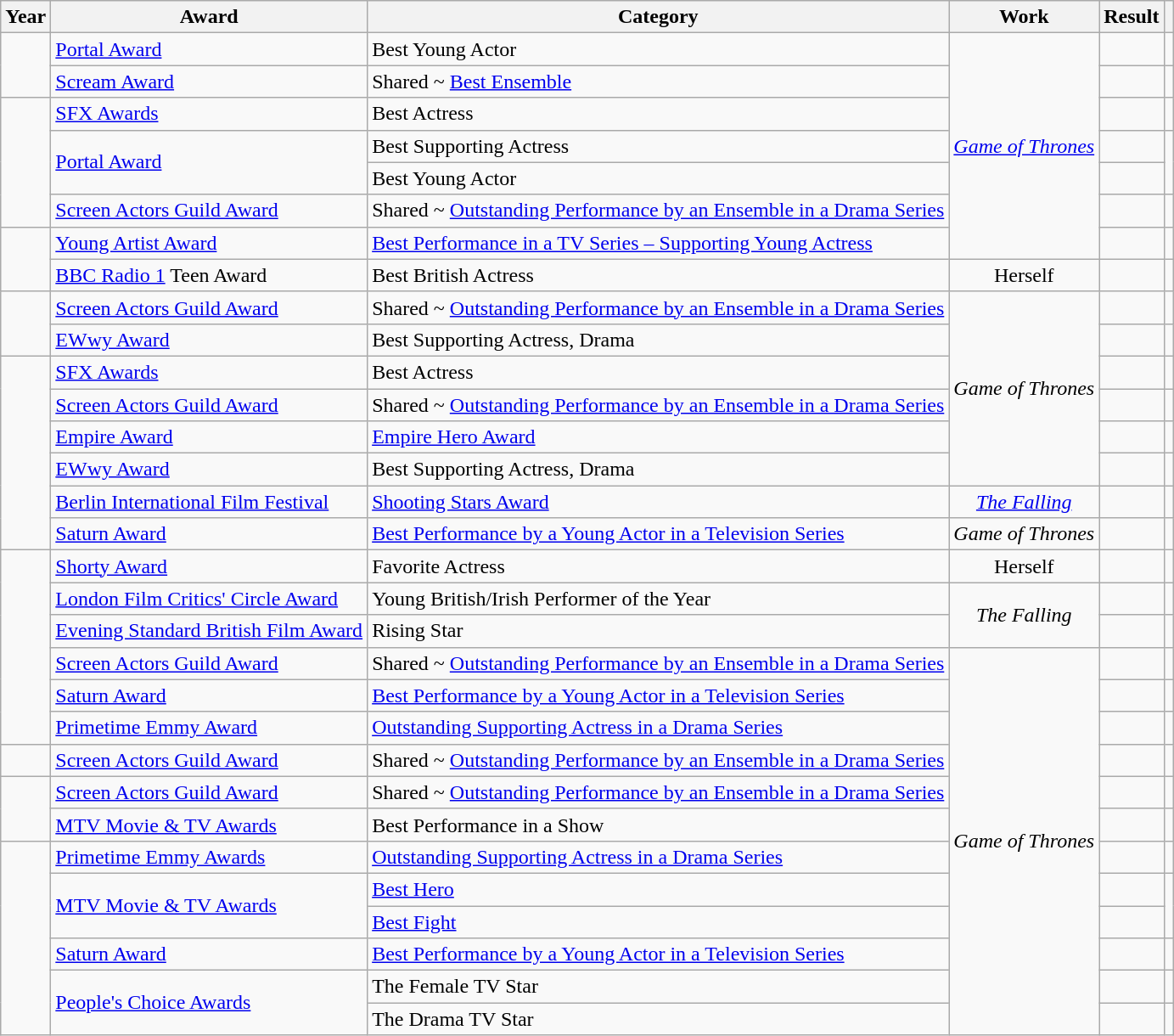<table class="wikitable sortable">
<tr>
<th>Year</th>
<th>Award</th>
<th>Category</th>
<th>Work</th>
<th>Result</th>
<th class="unsortable"></th>
</tr>
<tr>
<td rowspan="2"></td>
<td><a href='#'>Portal Award</a></td>
<td>Best Young Actor</td>
<td align="center"rowspan="7"><em><a href='#'>Game of Thrones</a></em></td>
<td></td>
<td align="center"></td>
</tr>
<tr>
<td><a href='#'>Scream Award</a></td>
<td>Shared ~ <a href='#'>Best Ensemble</a></td>
<td></td>
<td align="center"></td>
</tr>
<tr>
<td rowspan="4"></td>
<td><a href='#'>SFX Awards</a></td>
<td>Best Actress</td>
<td></td>
<td align="center"></td>
</tr>
<tr>
<td rowspan="2"><a href='#'>Portal Award</a></td>
<td>Best Supporting Actress</td>
<td></td>
<td rowspan="2" align="center"></td>
</tr>
<tr>
<td>Best Young Actor</td>
<td></td>
</tr>
<tr>
<td><a href='#'>Screen Actors Guild Award</a></td>
<td>Shared ~ <a href='#'>Outstanding Performance by an Ensemble in a Drama Series</a></td>
<td></td>
<td align="center"></td>
</tr>
<tr>
<td rowspan="2"></td>
<td><a href='#'>Young Artist Award</a></td>
<td><a href='#'>Best Performance in a TV Series – Supporting Young Actress</a></td>
<td></td>
<td align="center"></td>
</tr>
<tr>
<td><a href='#'>BBC Radio 1</a> Teen Award</td>
<td>Best British Actress</td>
<td align="center">Herself</td>
<td></td>
<td align="center"></td>
</tr>
<tr>
<td rowspan="2"></td>
<td><a href='#'>Screen Actors Guild Award</a></td>
<td>Shared ~ <a href='#'>Outstanding Performance by an Ensemble in a Drama Series</a></td>
<td align="center"rowspan="6"><em>Game of Thrones</em></td>
<td></td>
<td align="center"></td>
</tr>
<tr>
<td><a href='#'>EWwy Award</a></td>
<td>Best Supporting Actress, Drama</td>
<td></td>
<td align="center"></td>
</tr>
<tr>
<td rowspan="6"></td>
<td><a href='#'>SFX Awards</a></td>
<td>Best Actress</td>
<td></td>
<td align="center"></td>
</tr>
<tr>
<td><a href='#'>Screen Actors Guild Award</a></td>
<td>Shared ~ <a href='#'>Outstanding Performance by an Ensemble in a Drama Series</a></td>
<td></td>
<td align="center"></td>
</tr>
<tr>
<td><a href='#'>Empire Award</a></td>
<td><a href='#'>Empire Hero Award</a></td>
<td></td>
<td align="center"></td>
</tr>
<tr>
<td><a href='#'>EWwy Award</a></td>
<td>Best Supporting Actress, Drama</td>
<td></td>
<td align="center"></td>
</tr>
<tr>
<td><a href='#'>Berlin International Film Festival</a></td>
<td><a href='#'>Shooting Stars Award</a></td>
<td align="center"><em><a href='#'>The Falling</a></em></td>
<td></td>
<td align="center"></td>
</tr>
<tr>
<td><a href='#'>Saturn Award</a></td>
<td><a href='#'>Best Performance by a Young Actor in a Television Series</a></td>
<td align="center"><em>Game of Thrones</em></td>
<td></td>
<td align="center"></td>
</tr>
<tr>
<td rowspan=6></td>
<td><a href='#'>Shorty Award</a></td>
<td>Favorite Actress</td>
<td align="center">Herself</td>
<td></td>
<td align="center"></td>
</tr>
<tr>
<td><a href='#'>London Film Critics' Circle Award</a></td>
<td>Young British/Irish Performer of the Year</td>
<td rowspan="2" align="center"><em>The Falling</em></td>
<td></td>
<td align="center"></td>
</tr>
<tr>
<td><a href='#'>Evening Standard British Film Award</a></td>
<td>Rising Star</td>
<td></td>
<td align="center"></td>
</tr>
<tr>
<td><a href='#'>Screen Actors Guild Award</a></td>
<td>Shared ~ <a href='#'>Outstanding Performance by an Ensemble in a Drama Series</a></td>
<td align="center"rowspan="12"><em>Game of Thrones</em></td>
<td></td>
<td align="center"></td>
</tr>
<tr>
<td><a href='#'>Saturn Award</a></td>
<td><a href='#'>Best Performance by a Young Actor in a Television Series</a></td>
<td></td>
<td align="center"></td>
</tr>
<tr>
<td><a href='#'>Primetime Emmy Award</a></td>
<td><a href='#'>Outstanding Supporting Actress in a Drama Series</a></td>
<td></td>
<td style="text-align:center;"></td>
</tr>
<tr>
<td rowspan=1></td>
<td><a href='#'>Screen Actors Guild Award</a></td>
<td>Shared ~ <a href='#'>Outstanding Performance by an Ensemble in a Drama Series</a></td>
<td></td>
<td align="center"></td>
</tr>
<tr>
<td rowspan=2></td>
<td><a href='#'>Screen Actors Guild Award</a></td>
<td>Shared ~ <a href='#'>Outstanding Performance by an Ensemble in a Drama Series</a></td>
<td></td>
<td align="center"></td>
</tr>
<tr>
<td><a href='#'>MTV Movie & TV Awards</a></td>
<td>Best Performance in a Show</td>
<td></td>
<td align="center"></td>
</tr>
<tr>
<td rowspan="6"></td>
<td><a href='#'>Primetime Emmy Awards</a></td>
<td><a href='#'>Outstanding Supporting Actress in a Drama Series</a></td>
<td></td>
<td style="text-align:center;"></td>
</tr>
<tr>
<td rowspan="2"><a href='#'>MTV Movie & TV Awards</a></td>
<td><a href='#'>Best Hero</a></td>
<td></td>
<td rowspan="2" style="text-align:center;"></td>
</tr>
<tr>
<td><a href='#'>Best Fight</a> </td>
<td></td>
</tr>
<tr>
<td><a href='#'>Saturn Award</a></td>
<td><a href='#'>Best Performance by a Young Actor in a Television Series</a></td>
<td></td>
<td style="text-align:center;"></td>
</tr>
<tr>
<td rowspan="2"><a href='#'>People's Choice Awards</a></td>
<td>The Female TV Star</td>
<td></td>
<td style="text-align:center;"></td>
</tr>
<tr>
<td>The Drama TV Star</td>
<td></td>
<td style="text-align:center;"></td>
</tr>
</table>
